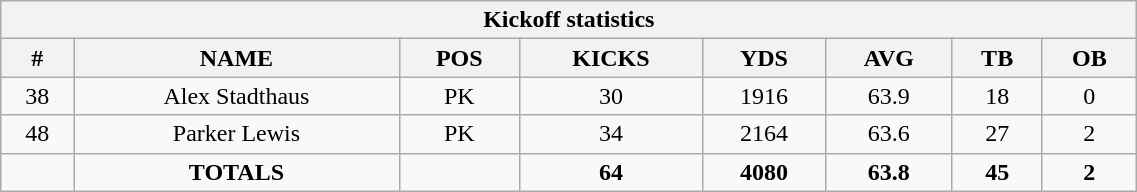<table style="width:60%; text-align:center;" class="wikitable collapsible collapsed">
<tr>
<th colspan="8">Kickoff statistics</th>
</tr>
<tr>
<th>#</th>
<th>NAME</th>
<th>POS</th>
<th>KICKS</th>
<th>YDS</th>
<th>AVG</th>
<th>TB</th>
<th>OB</th>
</tr>
<tr>
<td>38</td>
<td>Alex Stadthaus</td>
<td>PK</td>
<td>30</td>
<td>1916</td>
<td>63.9</td>
<td>18</td>
<td>0</td>
</tr>
<tr>
<td>48</td>
<td>Parker Lewis</td>
<td>PK</td>
<td>34</td>
<td>2164</td>
<td>63.6</td>
<td>27</td>
<td>2</td>
</tr>
<tr>
<td></td>
<td><strong>TOTALS</strong></td>
<td></td>
<td><strong>64</strong></td>
<td><strong>4080</strong></td>
<td><strong>63.8</strong></td>
<td><strong>45</strong></td>
<td><strong>2</strong></td>
</tr>
</table>
